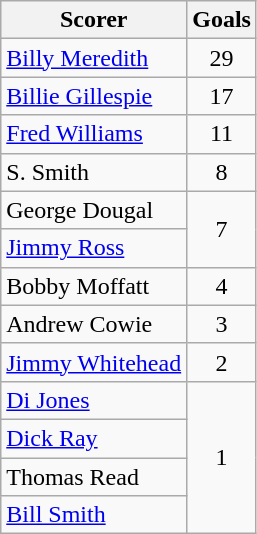<table class="wikitable">
<tr>
<th>Scorer</th>
<th>Goals</th>
</tr>
<tr>
<td> <a href='#'>Billy Meredith</a></td>
<td align=center>29</td>
</tr>
<tr>
<td> <a href='#'>Billie Gillespie</a></td>
<td align=center>17</td>
</tr>
<tr>
<td> <a href='#'>Fred Williams</a></td>
<td align=center>11</td>
</tr>
<tr>
<td>S. Smith</td>
<td align=center>8</td>
</tr>
<tr>
<td>George Dougal</td>
<td rowspan="2" align=center>7</td>
</tr>
<tr>
<td> <a href='#'>Jimmy Ross</a></td>
</tr>
<tr>
<td>Bobby Moffatt</td>
<td align=center>4</td>
</tr>
<tr>
<td>Andrew Cowie</td>
<td align=center>3</td>
</tr>
<tr>
<td> <a href='#'>Jimmy Whitehead</a></td>
<td align=center>2</td>
</tr>
<tr>
<td> <a href='#'>Di Jones</a></td>
<td rowspan="4" align=center>1</td>
</tr>
<tr>
<td> <a href='#'>Dick Ray</a></td>
</tr>
<tr>
<td>Thomas Read</td>
</tr>
<tr>
<td> <a href='#'>Bill Smith</a></td>
</tr>
</table>
